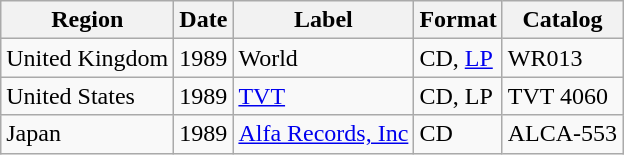<table class="wikitable">
<tr>
<th>Region</th>
<th>Date</th>
<th>Label</th>
<th>Format</th>
<th>Catalog</th>
</tr>
<tr>
<td>United Kingdom</td>
<td>1989</td>
<td>World</td>
<td>CD, <a href='#'>LP</a></td>
<td>WR013</td>
</tr>
<tr>
<td>United States</td>
<td>1989</td>
<td><a href='#'>TVT</a></td>
<td>CD, LP</td>
<td>TVT 4060</td>
</tr>
<tr>
<td>Japan</td>
<td>1989</td>
<td><a href='#'>Alfa Records, Inc</a></td>
<td>CD</td>
<td>ALCA-553</td>
</tr>
</table>
